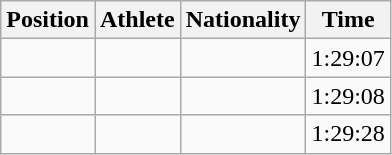<table class="wikitable sortable">
<tr>
<th scope="col">Position</th>
<th scope="col">Athlete</th>
<th scope="col">Nationality</th>
<th scope="col">Time</th>
</tr>
<tr>
<td style="text-align:center"></td>
<td></td>
<td></td>
<td>1:29:07</td>
</tr>
<tr>
<td style="text-align:center"></td>
<td></td>
<td></td>
<td>1:29:08</td>
</tr>
<tr>
<td style="text-align:center"></td>
<td></td>
<td></td>
<td>1:29:28</td>
</tr>
</table>
